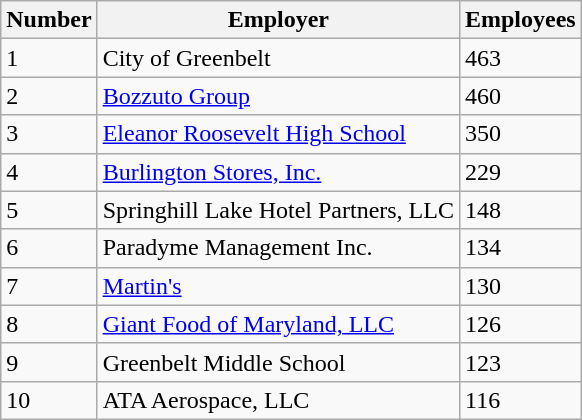<table class="wikitable">
<tr>
<th>Number</th>
<th>Employer</th>
<th>Employees</th>
</tr>
<tr>
<td>1</td>
<td>City of Greenbelt</td>
<td>463</td>
</tr>
<tr>
<td>2</td>
<td><a href='#'>Bozzuto Group</a></td>
<td>460</td>
</tr>
<tr>
<td>3</td>
<td><a href='#'>Eleanor Roosevelt High School</a></td>
<td>350</td>
</tr>
<tr>
<td>4</td>
<td><a href='#'>Burlington Stores, Inc.</a></td>
<td>229</td>
</tr>
<tr>
<td>5</td>
<td>Springhill Lake Hotel Partners, LLC</td>
<td>148</td>
</tr>
<tr>
<td>6</td>
<td>Paradyme Management Inc.</td>
<td>134</td>
</tr>
<tr>
<td>7</td>
<td><a href='#'>Martin's</a></td>
<td>130</td>
</tr>
<tr>
<td>8</td>
<td><a href='#'>Giant Food of Maryland, LLC</a></td>
<td>126</td>
</tr>
<tr>
<td>9</td>
<td>Greenbelt Middle School</td>
<td>123</td>
</tr>
<tr>
<td>10</td>
<td>ATA Aerospace, LLC</td>
<td>116</td>
</tr>
</table>
